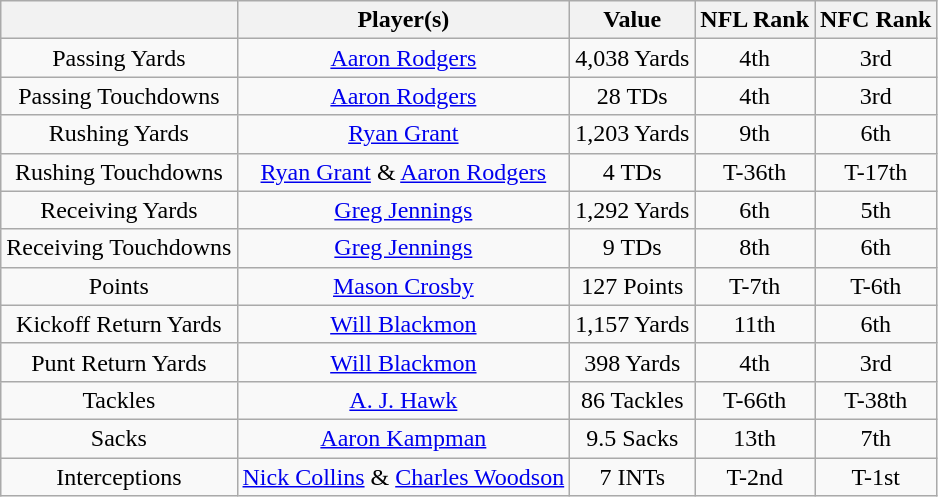<table class="wikitable">
<tr>
<th></th>
<th>Player(s)</th>
<th>Value</th>
<th>NFL Rank</th>
<th>NFC Rank</th>
</tr>
<tr style="background:#ffddoo; text-align:center;">
<td>Passing Yards</td>
<td><a href='#'>Aaron Rodgers</a></td>
<td>4,038 Yards</td>
<td>4th</td>
<td>3rd</td>
</tr>
<tr style="background:#ffddoo; text-align:center;">
<td>Passing Touchdowns</td>
<td><a href='#'>Aaron Rodgers</a></td>
<td>28 TDs</td>
<td>4th</td>
<td>3rd</td>
</tr>
<tr style="background:#ffddoo; text-align:center;">
<td>Rushing Yards</td>
<td><a href='#'>Ryan Grant</a></td>
<td>1,203 Yards</td>
<td>9th</td>
<td>6th</td>
</tr>
<tr style="background:#ffddoo; text-align:center;">
<td>Rushing Touchdowns</td>
<td><a href='#'>Ryan Grant</a> & <a href='#'>Aaron Rodgers</a></td>
<td>4 TDs</td>
<td>T-36th</td>
<td>T-17th</td>
</tr>
<tr style="background:#ffddoo; text-align:center;">
<td>Receiving Yards</td>
<td><a href='#'>Greg Jennings</a></td>
<td>1,292 Yards</td>
<td>6th</td>
<td>5th</td>
</tr>
<tr style="background:#ffddoo; text-align:center;">
<td>Receiving Touchdowns</td>
<td><a href='#'>Greg Jennings</a></td>
<td>9 TDs</td>
<td>8th</td>
<td>6th</td>
</tr>
<tr style="background:#ffddoo; text-align:center;">
<td>Points</td>
<td><a href='#'>Mason Crosby</a></td>
<td>127 Points</td>
<td>T-7th</td>
<td>T-6th</td>
</tr>
<tr style="background:#ffddoo; text-align:center;">
<td>Kickoff Return Yards</td>
<td><a href='#'>Will Blackmon</a></td>
<td>1,157 Yards</td>
<td>11th</td>
<td>6th</td>
</tr>
<tr style="background:#ffddoo; text-align:center;">
<td>Punt Return Yards</td>
<td><a href='#'>Will Blackmon</a></td>
<td>398 Yards</td>
<td>4th</td>
<td>3rd</td>
</tr>
<tr style="background:#ffddoo; text-align:center;">
<td>Tackles</td>
<td><a href='#'>A. J. Hawk</a></td>
<td>86 Tackles</td>
<td>T-66th</td>
<td>T-38th</td>
</tr>
<tr style="background:#ffddoo; text-align:center;">
<td>Sacks</td>
<td><a href='#'>Aaron Kampman</a></td>
<td>9.5 Sacks</td>
<td>13th</td>
<td>7th</td>
</tr>
<tr style="background:#ffddoo; text-align:center;">
<td>Interceptions</td>
<td><a href='#'>Nick Collins</a> & <a href='#'>Charles Woodson</a></td>
<td>7 INTs</td>
<td>T-2nd</td>
<td>T-1st</td>
</tr>
</table>
